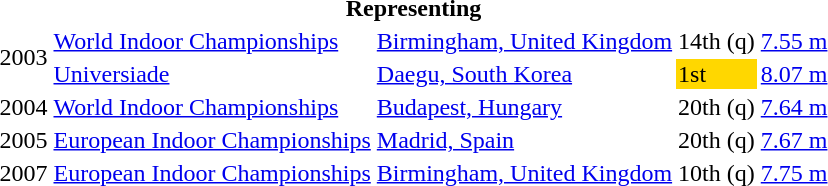<table>
<tr>
<th colspan="5">Representing </th>
</tr>
<tr>
<td rowspan=2>2003</td>
<td><a href='#'>World Indoor Championships</a></td>
<td><a href='#'>Birmingham, United Kingdom</a></td>
<td>14th (q)</td>
<td><a href='#'>7.55 m</a></td>
</tr>
<tr>
<td><a href='#'>Universiade</a></td>
<td><a href='#'>Daegu, South Korea</a></td>
<td bgcolor=gold>1st</td>
<td><a href='#'>8.07 m</a></td>
</tr>
<tr>
<td>2004</td>
<td><a href='#'>World Indoor Championships</a></td>
<td><a href='#'>Budapest, Hungary</a></td>
<td>20th (q)</td>
<td><a href='#'>7.64 m</a></td>
</tr>
<tr>
<td>2005</td>
<td><a href='#'>European Indoor Championships</a></td>
<td><a href='#'>Madrid, Spain</a></td>
<td>20th (q)</td>
<td><a href='#'>7.67 m</a></td>
</tr>
<tr>
<td>2007</td>
<td><a href='#'>European Indoor Championships</a></td>
<td><a href='#'>Birmingham, United Kingdom</a></td>
<td>10th (q)</td>
<td><a href='#'>7.75 m</a></td>
</tr>
</table>
